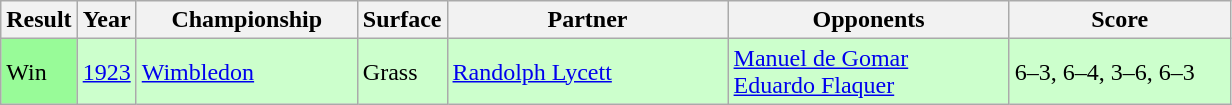<table class="sortable wikitable">
<tr>
<th style="width:40px">Result</th>
<th style="width:30px">Year</th>
<th style="width:140px">Championship</th>
<th style="width:50px">Surface</th>
<th style="width:180px">Partner</th>
<th style="width:180px">Opponents</th>
<th style="width:140px" class="unsortable">Score</th>
</tr>
<tr style="background:#ccffcc">
<td style="background:#98FB98">Win</td>
<td><a href='#'>1923</a></td>
<td><a href='#'>Wimbledon</a></td>
<td>Grass</td>
<td> <a href='#'>Randolph Lycett</a></td>
<td> <a href='#'>Manuel de Gomar</a> <br>  <a href='#'>Eduardo Flaquer</a></td>
<td>6–3, 6–4, 3–6, 6–3</td>
</tr>
</table>
